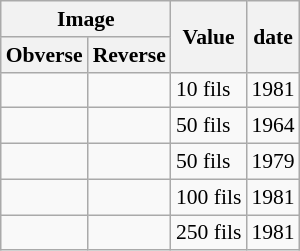<table class="wikitable" style="font-size:90%">
<tr>
<th colspan="2">Image</th>
<th rowspan="2">Value</th>
<th rowspan="2">date</th>
</tr>
<tr>
<th>Obverse</th>
<th>Reverse</th>
</tr>
<tr>
<td></td>
<td></td>
<td>10 fils</td>
<td>1981</td>
</tr>
<tr>
<td></td>
<td></td>
<td>50 fils</td>
<td>1964</td>
</tr>
<tr>
<td></td>
<td></td>
<td>50 fils</td>
<td>1979</td>
</tr>
<tr>
<td></td>
<td></td>
<td>100 fils</td>
<td>1981</td>
</tr>
<tr>
<td></td>
<td></td>
<td>250 fils</td>
<td>1981</td>
</tr>
</table>
